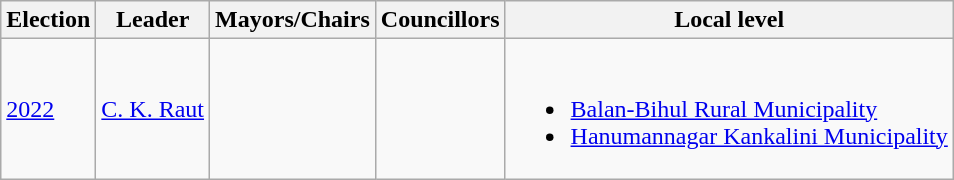<table class="wikitable">
<tr>
<th>Election</th>
<th>Leader</th>
<th>Mayors/Chairs</th>
<th>Councillors</th>
<th>Local level</th>
</tr>
<tr>
<td><a href='#'>2022</a></td>
<td><a href='#'>C. K. Raut</a></td>
<td></td>
<td></td>
<td><br><ul><li><a href='#'>Balan-Bihul Rural Municipality</a></li><li><a href='#'>Hanumannagar Kankalini Municipality</a></li></ul></td>
</tr>
</table>
